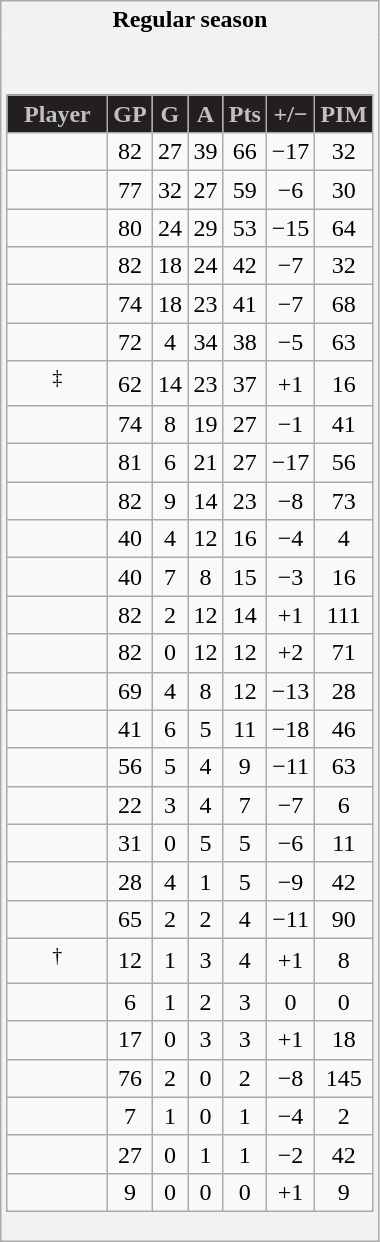<table class="wikitable">
<tr>
<th style="border: 0;">Regular season</th>
</tr>
<tr>
<td style="background: #f2f2f2; border: 0; text-align: center;"><br><table class="wikitable sortable" style="width:100%;">
<tr align=center>
<th style="background:#231f20; color:silver; width:40%;">Player</th>
<th style="background:#231f20; color:silver; width:10%;">GP</th>
<th style="background:#231f20; color:silver; width:10%;">G</th>
<th style="background:#231f20; color:silver; width:10%;">A</th>
<th style="background:#231f20; color:silver; width:10%;">Pts</th>
<th style="background:#231f20; color:silver; width:10%;">+/−</th>
<th style="background:#231f20; color:silver; width:10%;">PIM</th>
</tr>
<tr align=center>
<td></td>
<td>82</td>
<td>27</td>
<td>39</td>
<td>66</td>
<td>−17</td>
<td>32</td>
</tr>
<tr align=center>
<td></td>
<td>77</td>
<td>32</td>
<td>27</td>
<td>59</td>
<td>−6</td>
<td>30</td>
</tr>
<tr align=center>
<td></td>
<td>80</td>
<td>24</td>
<td>29</td>
<td>53</td>
<td>−15</td>
<td>64</td>
</tr>
<tr align=center>
<td></td>
<td>82</td>
<td>18</td>
<td>24</td>
<td>42</td>
<td>−7</td>
<td>32</td>
</tr>
<tr align=center>
<td></td>
<td>74</td>
<td>18</td>
<td>23</td>
<td>41</td>
<td>−7</td>
<td>68</td>
</tr>
<tr align=center>
<td></td>
<td>72</td>
<td>4</td>
<td>34</td>
<td>38</td>
<td>−5</td>
<td>63</td>
</tr>
<tr align=center>
<td><sup>‡</sup></td>
<td>62</td>
<td>14</td>
<td>23</td>
<td>37</td>
<td>+1</td>
<td>16</td>
</tr>
<tr align=center>
<td></td>
<td>74</td>
<td>8</td>
<td>19</td>
<td>27</td>
<td>−1</td>
<td>41</td>
</tr>
<tr align=center>
<td></td>
<td>81</td>
<td>6</td>
<td>21</td>
<td>27</td>
<td>−17</td>
<td>56</td>
</tr>
<tr align=center>
<td></td>
<td>82</td>
<td>9</td>
<td>14</td>
<td>23</td>
<td>−8</td>
<td>73</td>
</tr>
<tr align=center>
<td></td>
<td>40</td>
<td>4</td>
<td>12</td>
<td>16</td>
<td>−4</td>
<td>4</td>
</tr>
<tr align=center>
<td></td>
<td>40</td>
<td>7</td>
<td>8</td>
<td>15</td>
<td>−3</td>
<td>16</td>
</tr>
<tr align=center>
<td></td>
<td>82</td>
<td>2</td>
<td>12</td>
<td>14</td>
<td>+1</td>
<td>111</td>
</tr>
<tr align=center>
<td></td>
<td>82</td>
<td>0</td>
<td>12</td>
<td>12</td>
<td>+2</td>
<td>71</td>
</tr>
<tr align=center>
<td></td>
<td>69</td>
<td>4</td>
<td>8</td>
<td>12</td>
<td>−13</td>
<td>28</td>
</tr>
<tr align=center>
<td></td>
<td>41</td>
<td>6</td>
<td>5</td>
<td>11</td>
<td>−18</td>
<td>46</td>
</tr>
<tr align=center>
<td></td>
<td>56</td>
<td>5</td>
<td>4</td>
<td>9</td>
<td>−11</td>
<td>63</td>
</tr>
<tr align=center>
<td></td>
<td>22</td>
<td>3</td>
<td>4</td>
<td>7</td>
<td>−7</td>
<td>6</td>
</tr>
<tr align=center>
<td></td>
<td>31</td>
<td>0</td>
<td>5</td>
<td>5</td>
<td>−6</td>
<td>11</td>
</tr>
<tr align=center>
<td></td>
<td>28</td>
<td>4</td>
<td>1</td>
<td>5</td>
<td>−9</td>
<td>42</td>
</tr>
<tr align=center>
<td></td>
<td>65</td>
<td>2</td>
<td>2</td>
<td>4</td>
<td>−11</td>
<td>90</td>
</tr>
<tr align=center>
<td><sup>†</sup></td>
<td>12</td>
<td>1</td>
<td>3</td>
<td>4</td>
<td>+1</td>
<td>8</td>
</tr>
<tr align=center>
<td></td>
<td>6</td>
<td>1</td>
<td>2</td>
<td>3</td>
<td>0</td>
<td>0</td>
</tr>
<tr align=center>
<td></td>
<td>17</td>
<td>0</td>
<td>3</td>
<td>3</td>
<td>+1</td>
<td>18</td>
</tr>
<tr align=center>
<td></td>
<td>76</td>
<td>2</td>
<td>0</td>
<td>2</td>
<td>−8</td>
<td>145</td>
</tr>
<tr align=center>
<td></td>
<td>7</td>
<td>1</td>
<td>0</td>
<td>1</td>
<td>−4</td>
<td>2</td>
</tr>
<tr align=center>
<td></td>
<td>27</td>
<td>0</td>
<td>1</td>
<td>1</td>
<td>−2</td>
<td>42</td>
</tr>
<tr align=center>
<td></td>
<td>9</td>
<td>0</td>
<td>0</td>
<td>0</td>
<td>+1</td>
<td>9</td>
</tr>
</table>
</td>
</tr>
</table>
